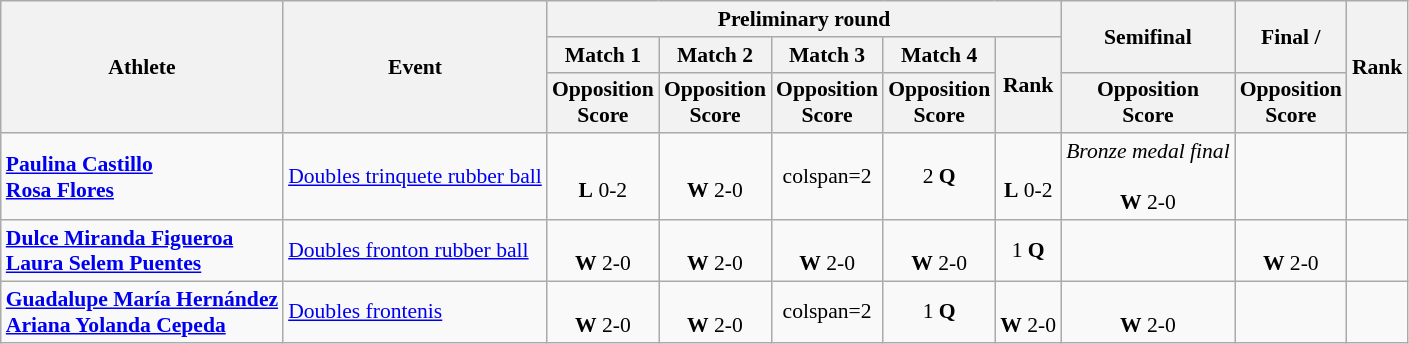<table class="wikitable" border="1" style="font-size:90%">
<tr>
<th rowspan=3>Athlete</th>
<th rowspan=3>Event</th>
<th colspan=5>Preliminary round</th>
<th rowspan=2>Semifinal</th>
<th rowspan=2>Final / </th>
<th rowspan=3>Rank</th>
</tr>
<tr>
<th>Match 1</th>
<th>Match 2</th>
<th>Match 3</th>
<th>Match 4</th>
<th rowspan=2>Rank</th>
</tr>
<tr>
<th>Opposition<br>Score</th>
<th>Opposition<br>Score</th>
<th>Opposition<br>Score</th>
<th>Opposition<br>Score</th>
<th>Opposition<br>Score</th>
<th>Opposition<br>Score</th>
</tr>
<tr align=center>
<td align=left><strong><a href='#'>Paulina Castillo</a><br><a href='#'>Rosa Flores</a></strong></td>
<td align=left><a href='#'>Doubles trinquete rubber ball</a></td>
<td><br><strong>L</strong> 0-2</td>
<td><br><strong>W</strong> 2-0</td>
<td>colspan=2 </td>
<td>2 <strong>Q</strong></td>
<td><br><strong>L</strong> 0-2</td>
<td><em>Bronze medal final</em><br><br><strong>W</strong> 2-0</td>
<td></td>
</tr>
<tr align=center>
<td align=left><strong><a href='#'>Dulce Miranda Figueroa</a><br><a href='#'>Laura Selem Puentes</a></strong></td>
<td align=left><a href='#'>Doubles fronton rubber ball</a></td>
<td><br><strong>W</strong> 2-0</td>
<td><br><strong>W</strong> 2-0</td>
<td><br><strong>W</strong> 2-0</td>
<td><br><strong>W</strong> 2-0</td>
<td>1 <strong>Q</strong></td>
<td></td>
<td><br><strong>W</strong> 2-0</td>
<td></td>
</tr>
<tr align=center>
<td align=left><strong><a href='#'>Guadalupe María Hernández</a><br><a href='#'>Ariana Yolanda Cepeda</a></strong></td>
<td align=left><a href='#'>Doubles frontenis</a></td>
<td><br><strong>W</strong> 2-0</td>
<td><br><strong>W</strong> 2-0</td>
<td>colspan=2 </td>
<td>1 <strong>Q</strong></td>
<td><br><strong>W</strong> 2-0</td>
<td><br><strong>W</strong> 2-0</td>
<td></td>
</tr>
</table>
